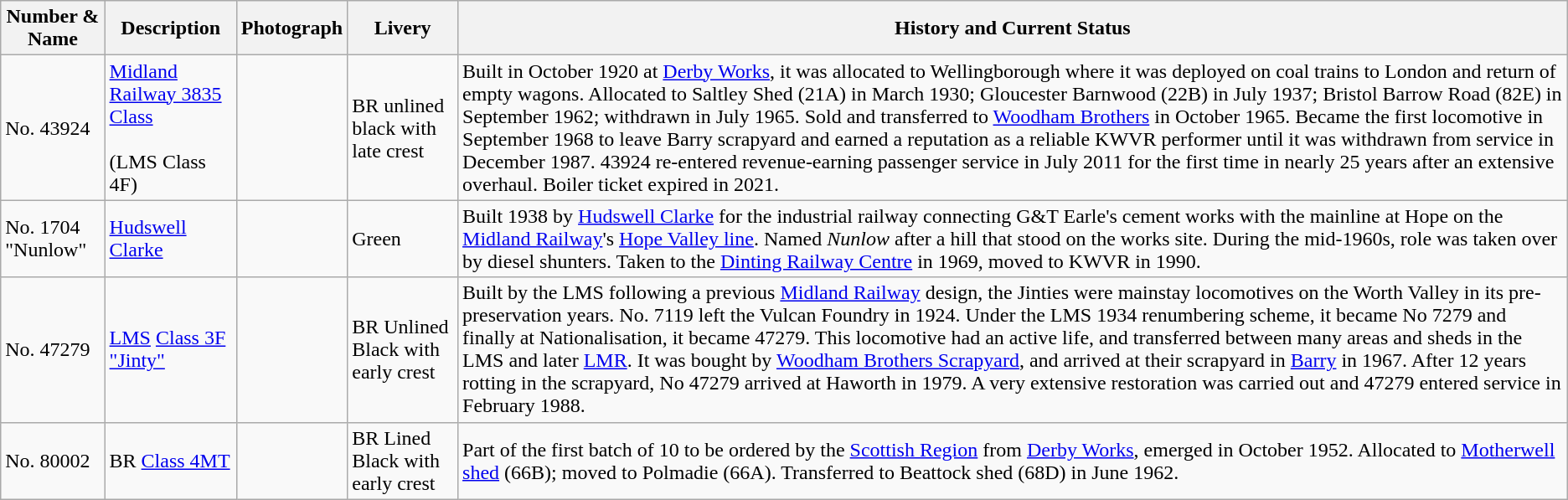<table class="wikitable">
<tr>
<th>Number & Name</th>
<th>Description</th>
<th>Photograph</th>
<th>Livery</th>
<th>History and Current Status</th>
</tr>
<tr>
<td>No. 43924</td>
<td><a href='#'>Midland Railway 3835 Class</a><br><br>(LMS Class 4F)</td>
<td></td>
<td>BR unlined black with late crest</td>
<td>Built in October 1920 at <a href='#'>Derby Works</a>, it was allocated to Wellingborough where it was deployed on coal trains to London and return of empty wagons. Allocated to Saltley Shed (21A) in March 1930; Gloucester Barnwood (22B) in July 1937; Bristol Barrow Road (82E) in September 1962; withdrawn in July 1965. Sold and transferred to <a href='#'>Woodham Brothers</a> in October 1965. Became the first locomotive in September 1968 to leave Barry scrapyard and earned a reputation as a reliable KWVR performer until it was withdrawn from service in December 1987. 43924 re-entered revenue-earning passenger service in July 2011 for the first time in nearly 25 years after an extensive overhaul. Boiler ticket expired in 2021.</td>
</tr>
<tr>
<td>No. 1704 "Nunlow"</td>
<td><a href='#'>Hudswell Clarke</a><br></td>
<td></td>
<td>Green</td>
<td>Built 1938 by <a href='#'>Hudswell Clarke</a> for the industrial railway connecting G&T Earle's cement works with the mainline at Hope on the <a href='#'>Midland Railway</a>'s <a href='#'>Hope Valley line</a>. Named <em>Nunlow</em> after a hill that stood on the works site. During the mid-1960s, role was taken over by diesel shunters. Taken to the <a href='#'>Dinting Railway Centre</a> in 1969, moved to KWVR in 1990.</td>
</tr>
<tr>
<td>No. 47279</td>
<td><a href='#'>LMS</a>  <a href='#'>Class 3F "Jinty"</a></td>
<td></td>
<td>BR Unlined Black with early crest</td>
<td>Built by the LMS following a previous <a href='#'>Midland Railway</a> design, the Jinties were mainstay locomotives on the Worth Valley in its pre-preservation years. No. 7119 left the Vulcan Foundry in 1924. Under the LMS 1934 renumbering scheme, it became No 7279 and finally at Nationalisation, it became 47279. This locomotive had an active life, and transferred between many areas and sheds in the LMS and later <a href='#'>LMR</a>. It was bought by <a href='#'>Woodham Brothers Scrapyard</a>, and arrived at their scrapyard in <a href='#'>Barry</a> in 1967. After 12 years rotting in the scrapyard, No 47279 arrived at Haworth in 1979. A very extensive restoration was carried out and 47279 entered service in February 1988.</td>
</tr>
<tr>
<td>No. 80002</td>
<td>BR  <a href='#'>Class 4MT</a></td>
<td></td>
<td>BR Lined Black with early crest</td>
<td>Part of the first batch of 10 to be ordered by the <a href='#'>Scottish Region</a> from <a href='#'>Derby Works</a>, emerged in October 1952. Allocated to <a href='#'>Motherwell shed</a> (66B); moved to Polmadie (66A). Transferred to Beattock shed (68D) in June 1962.</td>
</tr>
</table>
